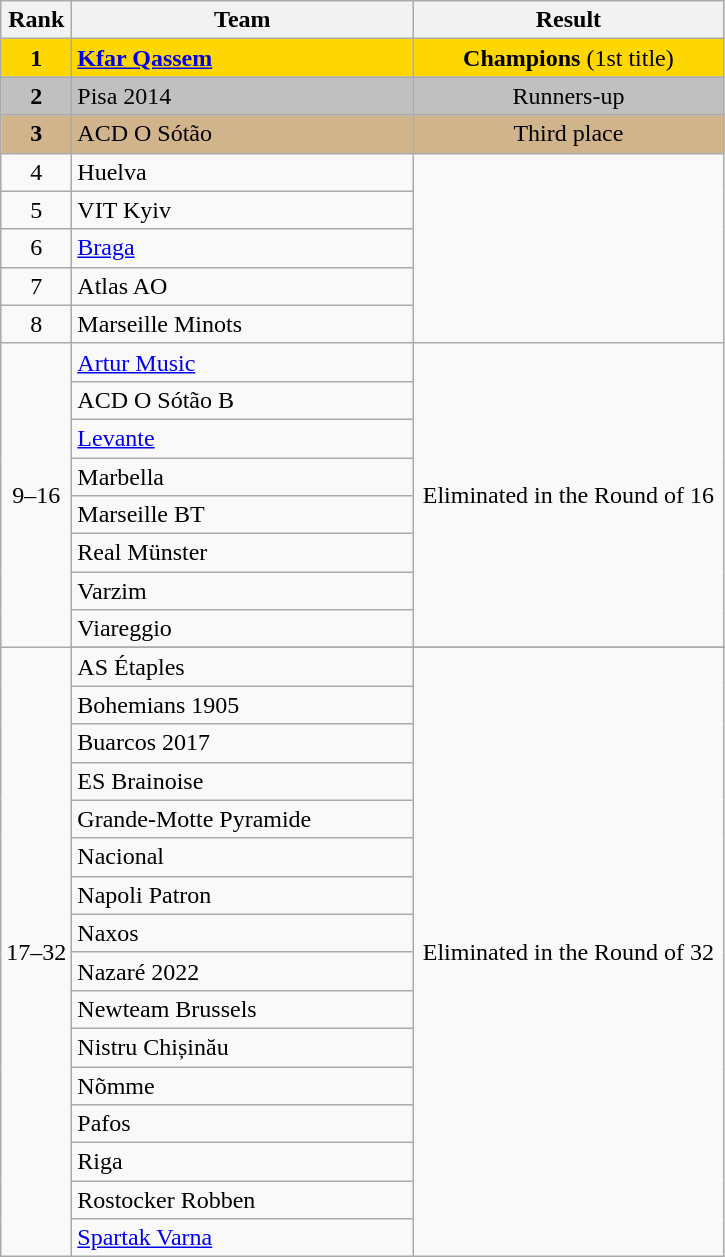<table class="wikitable" style="text-align:center">
<tr>
<th>Rank</th>
<th width=220>Team</th>
<th width=200>Result</th>
</tr>
<tr bgcolor="gold">
<td><strong>1</strong></td>
<td align="left"> <strong><a href='#'>Kfar Qassem</a></strong></td>
<td><strong>Champions</strong> (1st title)</td>
</tr>
<tr bgcolor="silver">
<td><strong>2</strong></td>
<td align="left"> Pisa 2014</td>
<td>Runners-up</td>
</tr>
<tr bgcolor="tan">
<td><strong>3</strong></td>
<td align="left"> ACD O Sótão</td>
<td>Third place</td>
</tr>
<tr>
<td>4</td>
<td align="left"> Huelva</td>
<td rowspan="5"></td>
</tr>
<tr>
<td>5</td>
<td align="left"> VIT Kyiv</td>
</tr>
<tr>
<td>6</td>
<td align="left"> <a href='#'>Braga</a></td>
</tr>
<tr>
<td>7</td>
<td align="left"> Atlas AO</td>
</tr>
<tr>
<td>8</td>
<td align="left"> Marseille Minots</td>
</tr>
<tr>
<td rowspan=8>9–16</td>
<td align="left"> <a href='#'>Artur Music</a></td>
<td rowspan="8">Eliminated in the Round of 16</td>
</tr>
<tr>
<td align="left"> ACD O Sótão B</td>
</tr>
<tr>
<td align="left"> <a href='#'>Levante</a></td>
</tr>
<tr>
<td align="left"> Marbella</td>
</tr>
<tr>
<td align="left"> Marseille BT</td>
</tr>
<tr>
<td align="left"> Real Münster</td>
</tr>
<tr>
<td align="left"> Varzim</td>
</tr>
<tr>
<td align="left"> Viareggio</td>
</tr>
<tr>
<td rowspan=17>17–32</td>
</tr>
<tr>
<td align="left"> AS Étaples</td>
<td rowspan="16">Eliminated in the Round of 32</td>
</tr>
<tr>
<td align="left"> Bohemians 1905</td>
</tr>
<tr>
<td align="left"> Buarcos 2017</td>
</tr>
<tr>
<td align="left"> ES Brainoise</td>
</tr>
<tr>
<td align="left"> Grande-Motte Pyramide</td>
</tr>
<tr>
<td align="left"> Nacional</td>
</tr>
<tr>
<td align="left"> Napoli Patron</td>
</tr>
<tr>
<td align="left"> Naxos</td>
</tr>
<tr>
<td align="left"> Nazaré 2022</td>
</tr>
<tr>
<td align="left"> Newteam Brussels</td>
</tr>
<tr>
<td align="left"> Nistru Chișinău</td>
</tr>
<tr>
<td align="left"> Nõmme</td>
</tr>
<tr>
<td align="left"> Pafos</td>
</tr>
<tr>
<td align="left"> Riga</td>
</tr>
<tr>
<td align="left"> Rostocker Robben</td>
</tr>
<tr>
<td align="left"> <a href='#'>Spartak Varna</a></td>
</tr>
</table>
